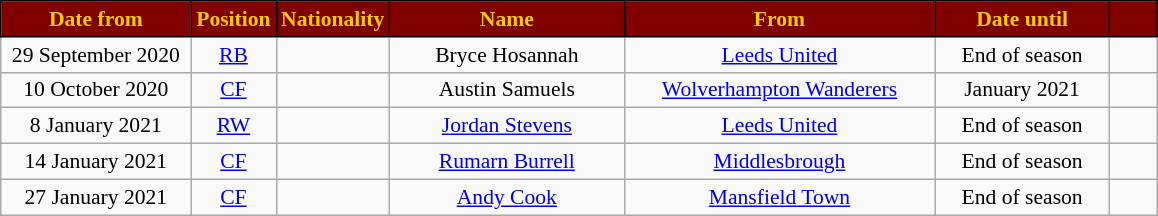<table class="wikitable"  style="text-align:center; font-size:90%; ">
<tr>
<th style="background:#800000; color:#FFCC00; border:1px solid black; width:120px;">Date from</th>
<th style="background:#800000; color:#FFCC00; border:1px solid black; width:50px;">Position</th>
<th style="background:#800000; color:#FFCC00; border:1px solid black; width:50px;">Nationality</th>
<th style="background:#800000; color:#FFCC00; border:1px solid black; width:150px;">Name</th>
<th style="background:#800000; color:#FFCC00; border:1px solid black; width:200px;">From</th>
<th style="background:#800000; color:#FFCC00; border:1px solid black; width:110px;">Date until</th>
<th style="background:#800000; color:#FFCC00; border:1px solid black; width:25px;"></th>
</tr>
<tr>
<td>29 September 2020</td>
<td><a href='#'>RB</a></td>
<td></td>
<td>Bryce Hosannah</td>
<td> <a href='#'>Leeds United</a></td>
<td>End of season</td>
<td></td>
</tr>
<tr>
<td>10 October 2020</td>
<td><a href='#'>CF</a></td>
<td></td>
<td>Austin Samuels</td>
<td> <a href='#'>Wolverhampton Wanderers</a></td>
<td>January 2021</td>
<td></td>
</tr>
<tr>
<td>8 January 2021</td>
<td><a href='#'>RW</a></td>
<td></td>
<td><a href='#'>Jordan Stevens</a></td>
<td> <a href='#'>Leeds United</a></td>
<td>End of season</td>
<td></td>
</tr>
<tr>
<td>14 January 2021</td>
<td><a href='#'>CF</a></td>
<td></td>
<td><a href='#'>Rumarn Burrell</a></td>
<td> <a href='#'>Middlesbrough</a></td>
<td>End of season</td>
<td></td>
</tr>
<tr>
<td>27 January 2021</td>
<td><a href='#'>CF</a></td>
<td></td>
<td><a href='#'>Andy Cook</a></td>
<td> <a href='#'>Mansfield Town</a></td>
<td>End of season</td>
<td></td>
</tr>
</table>
